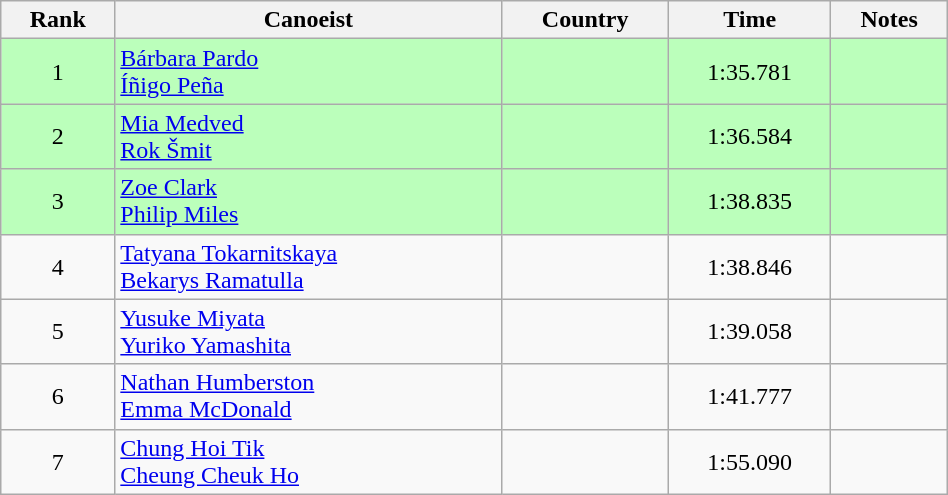<table class="wikitable" style="text-align:center;width: 50%">
<tr>
<th>Rank</th>
<th>Canoeist</th>
<th>Country</th>
<th>Time</th>
<th>Notes</th>
</tr>
<tr bgcolor=bbffbb>
<td>1</td>
<td align="left"><a href='#'>Bárbara Pardo</a><br><a href='#'>Íñigo Peña</a></td>
<td align="left"></td>
<td>1:35.781</td>
<td></td>
</tr>
<tr bgcolor=bbffbb>
<td>2</td>
<td align="left"><a href='#'>Mia Medved</a><br><a href='#'>Rok Šmit</a></td>
<td align="left"></td>
<td>1:36.584</td>
<td></td>
</tr>
<tr bgcolor=bbffbb>
<td>3</td>
<td align="left"><a href='#'>Zoe Clark</a><br><a href='#'>Philip Miles</a></td>
<td align="left"></td>
<td>1:38.835</td>
<td></td>
</tr>
<tr>
<td>4</td>
<td align="left"><a href='#'>Tatyana Tokarnitskaya</a><br><a href='#'>Bekarys Ramatulla</a></td>
<td align="left"></td>
<td>1:38.846</td>
<td></td>
</tr>
<tr>
<td>5</td>
<td align="left"><a href='#'>Yusuke Miyata</a><br><a href='#'>Yuriko Yamashita</a></td>
<td align="left"></td>
<td>1:39.058</td>
<td></td>
</tr>
<tr>
<td>6</td>
<td align="left"><a href='#'>Nathan Humberston</a><br><a href='#'>Emma McDonald</a></td>
<td align="left"></td>
<td>1:41.777</td>
<td></td>
</tr>
<tr>
<td>7</td>
<td align="left"><a href='#'>Chung Hoi Tik</a><br><a href='#'>Cheung Cheuk Ho</a></td>
<td align="left"></td>
<td>1:55.090</td>
<td></td>
</tr>
</table>
